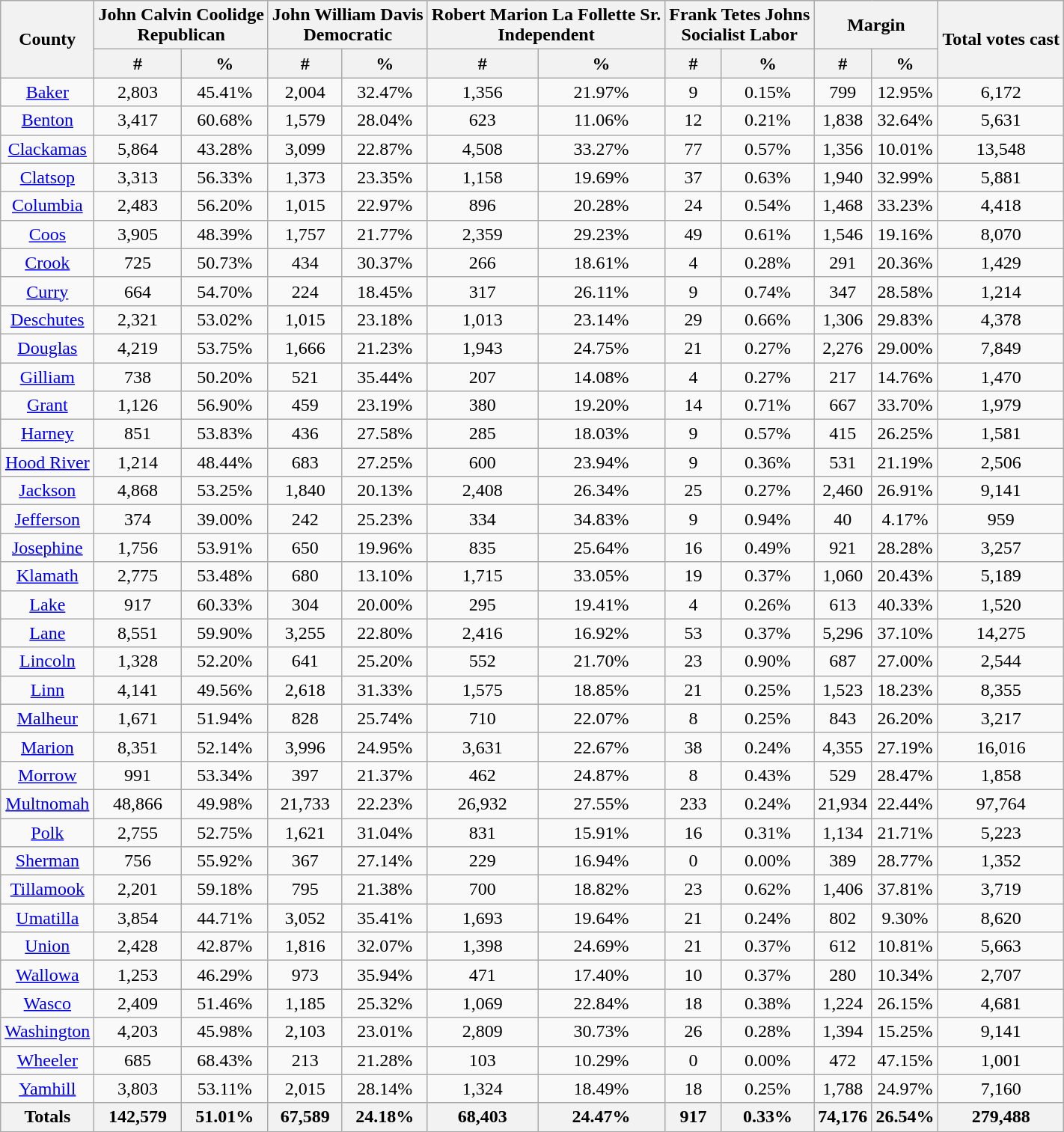<table class="wikitable sortable">
<tr>
<th rowspan="2" style="text-align:center;">County</th>
<th colspan="2" style="text-align:center;">John Calvin Coolidge<br>Republican</th>
<th colspan="2" style="text-align:center;">John William Davis<br>Democratic</th>
<th colspan="2" style="text-align:center;">Robert Marion La Follette Sr.<br>Independent</th>
<th colspan="2" style="text-align:center;">Frank Tetes Johns<br>Socialist Labor</th>
<th colspan="2" style="text-align:center;">Margin</th>
<th rowspan="2" style="text-align:center;">Total votes cast</th>
</tr>
<tr>
<th style="text-align:center;" data-sort-type="number">#</th>
<th style="text-align:center;" data-sort-type="number">%</th>
<th style="text-align:center;" data-sort-type="number">#</th>
<th style="text-align:center;" data-sort-type="number">%</th>
<th style="text-align:center;" data-sort-type="number">#</th>
<th style="text-align:center;" data-sort-type="number">%</th>
<th style="text-align:center;" data-sort-type="number">#</th>
<th style="text-align:center;" data-sort-type="number">%</th>
<th style="text-align:center;" data-sort-type="number">#</th>
<th style="text-align:center;" data-sort-type="number">%</th>
</tr>
<tr style="text-align:center;">
<td><a href='#'>Baker</a></td>
<td>2,803</td>
<td>45.41%</td>
<td>2,004</td>
<td>32.47%</td>
<td>1,356</td>
<td>21.97%</td>
<td>9</td>
<td>0.15%</td>
<td>799</td>
<td>12.95%</td>
<td>6,172</td>
</tr>
<tr style="text-align:center;">
<td><a href='#'>Benton</a></td>
<td>3,417</td>
<td>60.68%</td>
<td>1,579</td>
<td>28.04%</td>
<td>623</td>
<td>11.06%</td>
<td>12</td>
<td>0.21%</td>
<td>1,838</td>
<td>32.64%</td>
<td>5,631</td>
</tr>
<tr style="text-align:center;">
<td><a href='#'>Clackamas</a></td>
<td>5,864</td>
<td>43.28%</td>
<td>3,099</td>
<td>22.87%</td>
<td>4,508</td>
<td>33.27%</td>
<td>77</td>
<td>0.57%</td>
<td>1,356</td>
<td>10.01%</td>
<td>13,548</td>
</tr>
<tr style="text-align:center;">
<td><a href='#'>Clatsop</a></td>
<td>3,313</td>
<td>56.33%</td>
<td>1,373</td>
<td>23.35%</td>
<td>1,158</td>
<td>19.69%</td>
<td>37</td>
<td>0.63%</td>
<td>1,940</td>
<td>32.99%</td>
<td>5,881</td>
</tr>
<tr style="text-align:center;">
<td><a href='#'>Columbia</a></td>
<td>2,483</td>
<td>56.20%</td>
<td>1,015</td>
<td>22.97%</td>
<td>896</td>
<td>20.28%</td>
<td>24</td>
<td>0.54%</td>
<td>1,468</td>
<td>33.23%</td>
<td>4,418</td>
</tr>
<tr style="text-align:center;">
<td><a href='#'>Coos</a></td>
<td>3,905</td>
<td>48.39%</td>
<td>1,757</td>
<td>21.77%</td>
<td>2,359</td>
<td>29.23%</td>
<td>49</td>
<td>0.61%</td>
<td>1,546</td>
<td>19.16%</td>
<td>8,070</td>
</tr>
<tr style="text-align:center;">
<td><a href='#'>Crook</a></td>
<td>725</td>
<td>50.73%</td>
<td>434</td>
<td>30.37%</td>
<td>266</td>
<td>18.61%</td>
<td>4</td>
<td>0.28%</td>
<td>291</td>
<td>20.36%</td>
<td>1,429</td>
</tr>
<tr style="text-align:center;">
<td><a href='#'>Curry</a></td>
<td>664</td>
<td>54.70%</td>
<td>224</td>
<td>18.45%</td>
<td>317</td>
<td>26.11%</td>
<td>9</td>
<td>0.74%</td>
<td>347</td>
<td>28.58%</td>
<td>1,214</td>
</tr>
<tr style="text-align:center;">
<td><a href='#'>Deschutes</a></td>
<td>2,321</td>
<td>53.02%</td>
<td>1,015</td>
<td>23.18%</td>
<td>1,013</td>
<td>23.14%</td>
<td>29</td>
<td>0.66%</td>
<td>1,306</td>
<td>29.83%</td>
<td>4,378</td>
</tr>
<tr style="text-align:center;">
<td><a href='#'>Douglas</a></td>
<td>4,219</td>
<td>53.75%</td>
<td>1,666</td>
<td>21.23%</td>
<td>1,943</td>
<td>24.75%</td>
<td>21</td>
<td>0.27%</td>
<td>2,276</td>
<td>29.00%</td>
<td>7,849</td>
</tr>
<tr style="text-align:center;">
<td><a href='#'>Gilliam</a></td>
<td>738</td>
<td>50.20%</td>
<td>521</td>
<td>35.44%</td>
<td>207</td>
<td>14.08%</td>
<td>4</td>
<td>0.27%</td>
<td>217</td>
<td>14.76%</td>
<td>1,470</td>
</tr>
<tr style="text-align:center;">
<td><a href='#'>Grant</a></td>
<td>1,126</td>
<td>56.90%</td>
<td>459</td>
<td>23.19%</td>
<td>380</td>
<td>19.20%</td>
<td>14</td>
<td>0.71%</td>
<td>667</td>
<td>33.70%</td>
<td>1,979</td>
</tr>
<tr style="text-align:center;">
<td><a href='#'>Harney</a></td>
<td>851</td>
<td>53.83%</td>
<td>436</td>
<td>27.58%</td>
<td>285</td>
<td>18.03%</td>
<td>9</td>
<td>0.57%</td>
<td>415</td>
<td>26.25%</td>
<td>1,581</td>
</tr>
<tr style="text-align:center;">
<td><a href='#'>Hood River</a></td>
<td>1,214</td>
<td>48.44%</td>
<td>683</td>
<td>27.25%</td>
<td>600</td>
<td>23.94%</td>
<td>9</td>
<td>0.36%</td>
<td>531</td>
<td>21.19%</td>
<td>2,506</td>
</tr>
<tr style="text-align:center;">
<td><a href='#'>Jackson</a></td>
<td>4,868</td>
<td>53.25%</td>
<td>1,840</td>
<td>20.13%</td>
<td>2,408</td>
<td>26.34%</td>
<td>25</td>
<td>0.27%</td>
<td>2,460</td>
<td>26.91%</td>
<td>9,141</td>
</tr>
<tr style="text-align:center;">
<td><a href='#'>Jefferson</a></td>
<td>374</td>
<td>39.00%</td>
<td>242</td>
<td>25.23%</td>
<td>334</td>
<td>34.83%</td>
<td>9</td>
<td>0.94%</td>
<td>40</td>
<td>4.17%</td>
<td>959</td>
</tr>
<tr style="text-align:center;">
<td><a href='#'>Josephine</a></td>
<td>1,756</td>
<td>53.91%</td>
<td>650</td>
<td>19.96%</td>
<td>835</td>
<td>25.64%</td>
<td>16</td>
<td>0.49%</td>
<td>921</td>
<td>28.28%</td>
<td>3,257</td>
</tr>
<tr style="text-align:center;">
<td><a href='#'>Klamath</a></td>
<td>2,775</td>
<td>53.48%</td>
<td>680</td>
<td>13.10%</td>
<td>1,715</td>
<td>33.05%</td>
<td>19</td>
<td>0.37%</td>
<td>1,060</td>
<td>20.43%</td>
<td>5,189</td>
</tr>
<tr style="text-align:center;">
<td><a href='#'>Lake</a></td>
<td>917</td>
<td>60.33%</td>
<td>304</td>
<td>20.00%</td>
<td>295</td>
<td>19.41%</td>
<td>4</td>
<td>0.26%</td>
<td>613</td>
<td>40.33%</td>
<td>1,520</td>
</tr>
<tr style="text-align:center;">
<td><a href='#'>Lane</a></td>
<td>8,551</td>
<td>59.90%</td>
<td>3,255</td>
<td>22.80%</td>
<td>2,416</td>
<td>16.92%</td>
<td>53</td>
<td>0.37%</td>
<td>5,296</td>
<td>37.10%</td>
<td>14,275</td>
</tr>
<tr style="text-align:center;">
<td><a href='#'>Lincoln</a></td>
<td>1,328</td>
<td>52.20%</td>
<td>641</td>
<td>25.20%</td>
<td>552</td>
<td>21.70%</td>
<td>23</td>
<td>0.90%</td>
<td>687</td>
<td>27.00%</td>
<td>2,544</td>
</tr>
<tr style="text-align:center;">
<td><a href='#'>Linn</a></td>
<td>4,141</td>
<td>49.56%</td>
<td>2,618</td>
<td>31.33%</td>
<td>1,575</td>
<td>18.85%</td>
<td>21</td>
<td>0.25%</td>
<td>1,523</td>
<td>18.23%</td>
<td>8,355</td>
</tr>
<tr style="text-align:center;">
<td><a href='#'>Malheur</a></td>
<td>1,671</td>
<td>51.94%</td>
<td>828</td>
<td>25.74%</td>
<td>710</td>
<td>22.07%</td>
<td>8</td>
<td>0.25%</td>
<td>843</td>
<td>26.20%</td>
<td>3,217</td>
</tr>
<tr style="text-align:center;">
<td><a href='#'>Marion</a></td>
<td>8,351</td>
<td>52.14%</td>
<td>3,996</td>
<td>24.95%</td>
<td>3,631</td>
<td>22.67%</td>
<td>38</td>
<td>0.24%</td>
<td>4,355</td>
<td>27.19%</td>
<td>16,016</td>
</tr>
<tr style="text-align:center;">
<td><a href='#'>Morrow</a></td>
<td>991</td>
<td>53.34%</td>
<td>397</td>
<td>21.37%</td>
<td>462</td>
<td>24.87%</td>
<td>8</td>
<td>0.43%</td>
<td>529</td>
<td>28.47%</td>
<td>1,858</td>
</tr>
<tr style="text-align:center;">
<td><a href='#'>Multnomah</a></td>
<td>48,866</td>
<td>49.98%</td>
<td>21,733</td>
<td>22.23%</td>
<td>26,932</td>
<td>27.55%</td>
<td>233</td>
<td>0.24%</td>
<td>21,934</td>
<td>22.44%</td>
<td>97,764</td>
</tr>
<tr style="text-align:center;">
<td><a href='#'>Polk</a></td>
<td>2,755</td>
<td>52.75%</td>
<td>1,621</td>
<td>31.04%</td>
<td>831</td>
<td>15.91%</td>
<td>16</td>
<td>0.31%</td>
<td>1,134</td>
<td>21.71%</td>
<td>5,223</td>
</tr>
<tr style="text-align:center;">
<td><a href='#'>Sherman</a></td>
<td>756</td>
<td>55.92%</td>
<td>367</td>
<td>27.14%</td>
<td>229</td>
<td>16.94%</td>
<td>0</td>
<td>0.00%</td>
<td>389</td>
<td>28.77%</td>
<td>1,352</td>
</tr>
<tr style="text-align:center;">
<td><a href='#'>Tillamook</a></td>
<td>2,201</td>
<td>59.18%</td>
<td>795</td>
<td>21.38%</td>
<td>700</td>
<td>18.82%</td>
<td>23</td>
<td>0.62%</td>
<td>1,406</td>
<td>37.81%</td>
<td>3,719</td>
</tr>
<tr style="text-align:center;">
<td><a href='#'>Umatilla</a></td>
<td>3,854</td>
<td>44.71%</td>
<td>3,052</td>
<td>35.41%</td>
<td>1,693</td>
<td>19.64%</td>
<td>21</td>
<td>0.24%</td>
<td>802</td>
<td>9.30%</td>
<td>8,620</td>
</tr>
<tr style="text-align:center;">
<td><a href='#'>Union</a></td>
<td>2,428</td>
<td>42.87%</td>
<td>1,816</td>
<td>32.07%</td>
<td>1,398</td>
<td>24.69%</td>
<td>21</td>
<td>0.37%</td>
<td>612</td>
<td>10.81%</td>
<td>5,663</td>
</tr>
<tr style="text-align:center;">
<td><a href='#'>Wallowa</a></td>
<td>1,253</td>
<td>46.29%</td>
<td>973</td>
<td>35.94%</td>
<td>471</td>
<td>17.40%</td>
<td>10</td>
<td>0.37%</td>
<td>280</td>
<td>10.34%</td>
<td>2,707</td>
</tr>
<tr style="text-align:center;">
<td><a href='#'>Wasco</a></td>
<td>2,409</td>
<td>51.46%</td>
<td>1,185</td>
<td>25.32%</td>
<td>1,069</td>
<td>22.84%</td>
<td>18</td>
<td>0.38%</td>
<td>1,224</td>
<td>26.15%</td>
<td>4,681</td>
</tr>
<tr style="text-align:center;">
<td><a href='#'>Washington</a></td>
<td>4,203</td>
<td>45.98%</td>
<td>2,103</td>
<td>23.01%</td>
<td>2,809</td>
<td>30.73%</td>
<td>26</td>
<td>0.28%</td>
<td>1,394</td>
<td>15.25%</td>
<td>9,141</td>
</tr>
<tr style="text-align:center;">
<td><a href='#'>Wheeler</a></td>
<td>685</td>
<td>68.43%</td>
<td>213</td>
<td>21.28%</td>
<td>103</td>
<td>10.29%</td>
<td>0</td>
<td>0.00%</td>
<td>472</td>
<td>47.15%</td>
<td>1,001</td>
</tr>
<tr style="text-align:center;">
<td><a href='#'>Yamhill</a></td>
<td>3,803</td>
<td>53.11%</td>
<td>2,015</td>
<td>28.14%</td>
<td>1,324</td>
<td>18.49%</td>
<td>18</td>
<td>0.25%</td>
<td>1,788</td>
<td>24.97%</td>
<td>7,160</td>
</tr>
<tr style="text-align:center;">
<th>Totals</th>
<th>142,579</th>
<th>51.01%</th>
<th>67,589</th>
<th>24.18%</th>
<th>68,403</th>
<th>24.47%</th>
<th>917</th>
<th>0.33%</th>
<th>74,176</th>
<th>26.54%</th>
<th>279,488</th>
</tr>
</table>
